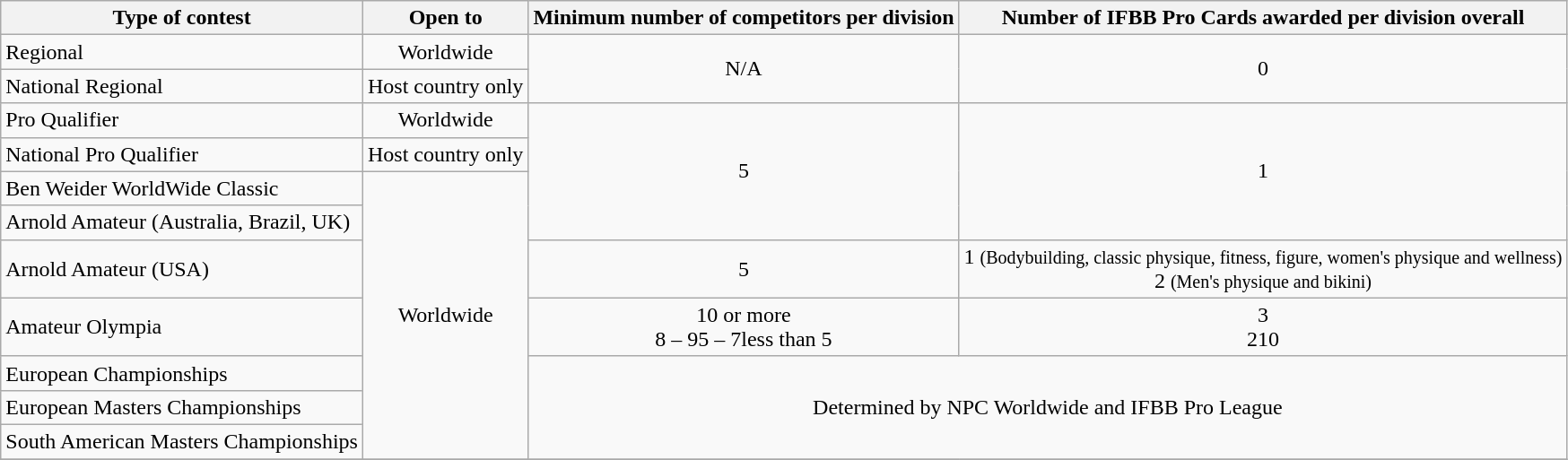<table class="wikitable sortable" width="auto" style="text-align: center">
<tr>
<th>Type of contest</th>
<th>Open to</th>
<th>Minimum number of competitors per division</th>
<th>Number of IFBB Pro Cards awarded per division overall</th>
</tr>
<tr>
<td style="text-align:left;">Regional</td>
<td>Worldwide</td>
<td rowspan=2 colspan=1>N/A</td>
<td rowspan=2 colspan=1>0</td>
</tr>
<tr>
<td style="text-align:left;">National Regional</td>
<td>Host country only</td>
</tr>
<tr>
<td style="text-align:left;">Pro Qualifier</td>
<td>Worldwide</td>
<td rowspan=4 colspan=1>5</td>
<td rowspan=4 colspan=1>1</td>
</tr>
<tr>
<td style="text-align:left;">National Pro Qualifier</td>
<td>Host country only</td>
</tr>
<tr>
<td style="text-align:left;">Ben Weider WorldWide Classic</td>
<td rowspan=7 colspan=1>Worldwide</td>
</tr>
<tr>
<td style="text-align:left;">Arnold Amateur (Australia, Brazil, UK)</td>
</tr>
<tr>
<td style="text-align:left;">Arnold Amateur (USA)</td>
<td>5</td>
<td>1 <small>(Bodybuilding, classic physique, fitness, figure, women's physique and wellness)</small><br>2 <small>(Men's physique and bikini)</small></td>
</tr>
<tr>
<td style="text-align:left;">Amateur Olympia</td>
<td>10 or more<br>8 – 95 – 7less than 5</td>
<td>3<br>210</td>
</tr>
<tr>
<td style="text-align:left;">European Championships</td>
<td rowspan=3 colspan=3>Determined by NPC Worldwide and IFBB Pro League</td>
</tr>
<tr>
<td style="text-align:left;">European Masters Championships</td>
</tr>
<tr>
<td style="text-align:left;">South American Masters Championships</td>
</tr>
<tr>
</tr>
</table>
